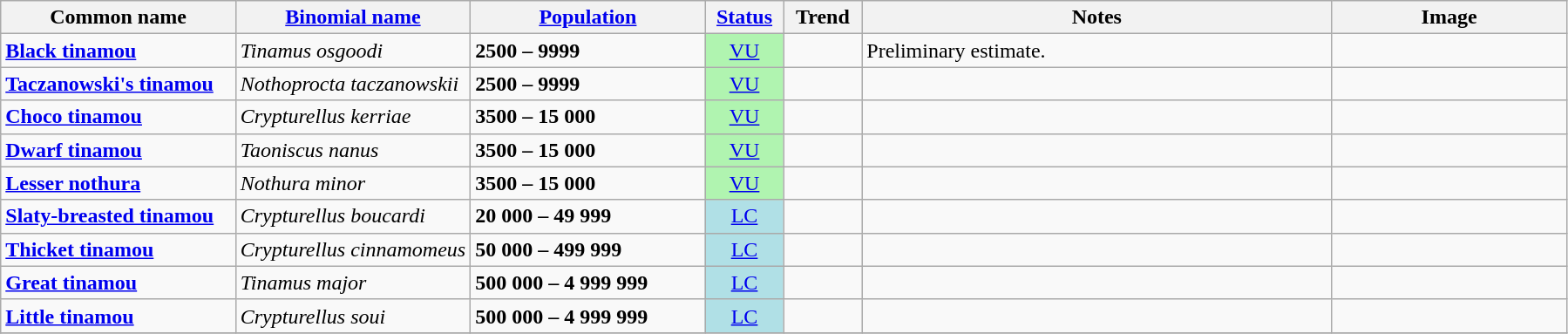<table class="wikitable sortable">
<tr>
<th width="15%">Common name</th>
<th width="15%"><a href='#'>Binomial name</a></th>
<th data-sort-type="number"  width="15%"><a href='#'>Population</a></th>
<th width="5%"><a href='#'>Status</a></th>
<th width="5%">Trend</th>
<th class="unsortable">Notes</th>
<th width="15%" class="unsortable">Image</th>
</tr>
<tr>
<td><strong><a href='#'>Black tinamou</a></strong></td>
<td><em>Tinamus osgoodi</em></td>
<td><strong>2500 – 9999</strong></td>
<td align=center style="background:#b0f4b0"><a href='#'>VU</a></td>
<td align=center></td>
<td>Preliminary estimate.</td>
<td></td>
</tr>
<tr>
<td><strong><a href='#'>Taczanowski's tinamou</a></strong></td>
<td><em>Nothoprocta taczanowskii</em></td>
<td><strong>2500 – 9999</strong></td>
<td align=center style="background:#b0f4b0"><a href='#'>VU</a></td>
<td align=center></td>
<td></td>
<td></td>
</tr>
<tr>
<td><strong><a href='#'>Choco tinamou</a></strong></td>
<td><em>Crypturellus kerriae</em></td>
<td><strong>3500 – 15 000</strong></td>
<td align=center style="background:#b0f4b0"><a href='#'>VU</a></td>
<td align=center></td>
<td></td>
<td></td>
</tr>
<tr>
<td><strong><a href='#'>Dwarf tinamou</a></strong></td>
<td><em>Taoniscus nanus</em></td>
<td><strong>3500 – 15 000</strong></td>
<td align=center style="background:#b0f4b0"><a href='#'>VU</a></td>
<td align=center></td>
<td></td>
<td></td>
</tr>
<tr>
<td><strong><a href='#'>Lesser nothura</a></strong></td>
<td><em>Nothura minor</em></td>
<td><strong>3500 – 15 000</strong></td>
<td align=center style="background:#b0f4b0"><a href='#'>VU</a></td>
<td align=center></td>
<td></td>
<td></td>
</tr>
<tr>
<td><strong><a href='#'>Slaty-breasted tinamou</a></strong></td>
<td><em>Crypturellus boucardi</em></td>
<td><strong>20 000 – 49 999</strong></td>
<td align=center style="background:#B0E0E6"><a href='#'>LC</a></td>
<td align=center></td>
<td></td>
<td></td>
</tr>
<tr>
<td><strong><a href='#'>Thicket tinamou</a></strong></td>
<td><em>Crypturellus cinnamomeus</em></td>
<td><strong>50 000 – 499 999</strong></td>
<td align=center style="background:#B0E0E6"><a href='#'>LC</a></td>
<td align=center></td>
<td></td>
<td></td>
</tr>
<tr>
<td><strong><a href='#'>Great tinamou</a></strong></td>
<td><em>Tinamus major</em></td>
<td><strong>500 000 – 4 999 999</strong></td>
<td align=center style="background:#B0E0E6"><a href='#'>LC</a></td>
<td align=center></td>
<td></td>
<td></td>
</tr>
<tr>
<td><strong><a href='#'>Little tinamou</a></strong></td>
<td><em>Crypturellus soui</em></td>
<td><strong>500 000 – 4 999 999</strong></td>
<td align=center style="background:#B0E0E6"><a href='#'>LC</a></td>
<td align=center></td>
<td></td>
<td></td>
</tr>
<tr>
</tr>
</table>
